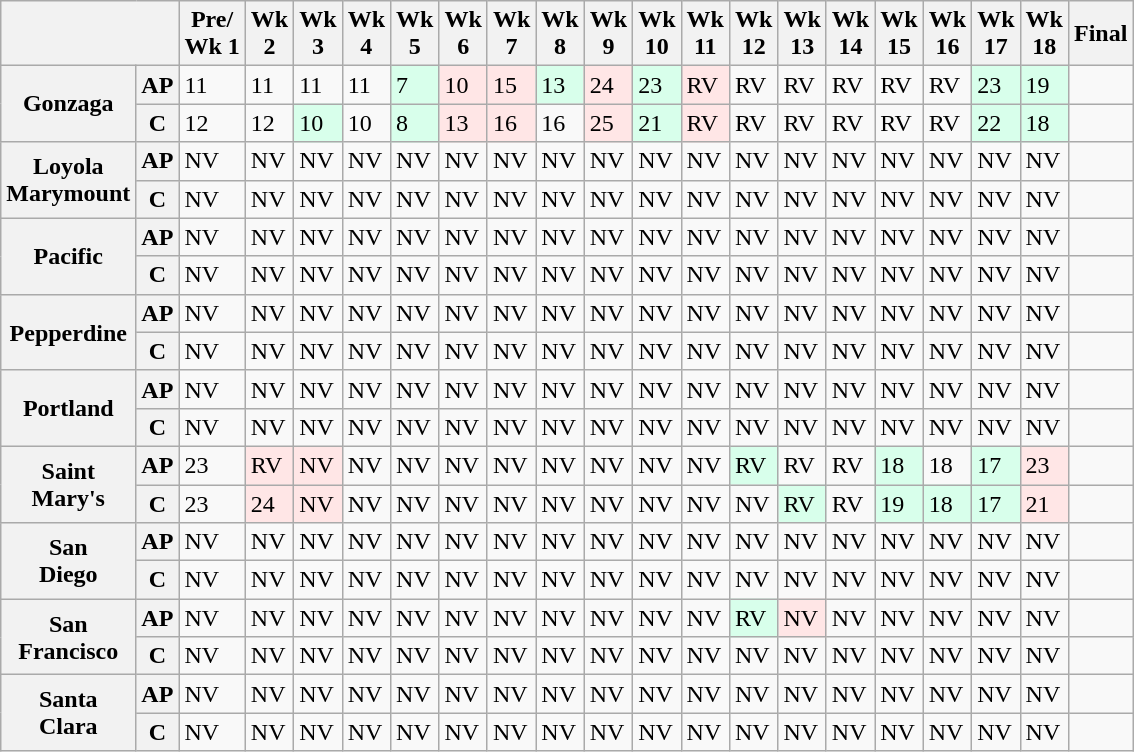<table class="wikitable">
<tr>
<th colspan="2"></th>
<th>Pre/<br>Wk 1</th>
<th>Wk<br>2</th>
<th>Wk<br>3</th>
<th>Wk<br>4</th>
<th>Wk<br>5</th>
<th>Wk<br>6</th>
<th>Wk<br>7</th>
<th>Wk<br>8</th>
<th>Wk<br>9</th>
<th>Wk<br>10</th>
<th>Wk<br>11</th>
<th>Wk<br>12</th>
<th>Wk<br>13</th>
<th>Wk<br>14</th>
<th>Wk<br>15</th>
<th>Wk<br>16</th>
<th>Wk<br>17</th>
<th>Wk<br>18</th>
<th>Final</th>
</tr>
<tr>
<th rowspan="2">Gonzaga</th>
<th>AP</th>
<td>11</td>
<td>11</td>
<td>11</td>
<td>11</td>
<td style="background:#D8FFEB;">7</td>
<td style="background:#FFE6E6;">10</td>
<td style="background:#FFE6E6;">15</td>
<td style="background:#D8FFEB;">13</td>
<td style="background:#FFE6E6;">24</td>
<td style="background:#D8FFEB;">23</td>
<td style="background:#FFE6E6;">RV</td>
<td>RV</td>
<td>RV</td>
<td>RV</td>
<td>RV</td>
<td>RV</td>
<td style="background:#D8FFEB;">23</td>
<td style="background:#D8FFEB;">19</td>
<td></td>
</tr>
<tr>
<th>C</th>
<td>12</td>
<td>12</td>
<td style="background:#D8FFEB;">10</td>
<td>10</td>
<td style="background:#D8FFEB;">8</td>
<td style="background:#FFE6E6;">13</td>
<td style="background:#FFE6E6;">16</td>
<td>16</td>
<td style="background:#FFE6E6;">25</td>
<td style="background:#D8FFEB;">21</td>
<td style="background:#FFE6E6;">RV</td>
<td>RV</td>
<td>RV</td>
<td>RV</td>
<td>RV</td>
<td>RV</td>
<td style="background:#D8FFEB;">22</td>
<td style="background:#D8FFEB;">18</td>
<td></td>
</tr>
<tr>
<th rowspan="2">Loyola<br>Marymount</th>
<th>AP</th>
<td>NV</td>
<td>NV</td>
<td>NV</td>
<td>NV</td>
<td>NV</td>
<td>NV</td>
<td>NV</td>
<td>NV</td>
<td>NV</td>
<td>NV</td>
<td>NV</td>
<td>NV</td>
<td>NV</td>
<td>NV</td>
<td>NV</td>
<td>NV</td>
<td>NV</td>
<td>NV</td>
<td></td>
</tr>
<tr>
<th>C</th>
<td>NV</td>
<td>NV</td>
<td>NV</td>
<td>NV</td>
<td>NV</td>
<td>NV</td>
<td>NV</td>
<td>NV</td>
<td>NV</td>
<td>NV</td>
<td>NV</td>
<td>NV</td>
<td>NV</td>
<td>NV</td>
<td>NV</td>
<td>NV</td>
<td>NV</td>
<td>NV</td>
<td></td>
</tr>
<tr>
<th rowspan="2">Pacific</th>
<th>AP</th>
<td>NV</td>
<td>NV</td>
<td>NV</td>
<td>NV</td>
<td>NV</td>
<td>NV</td>
<td>NV</td>
<td>NV</td>
<td>NV</td>
<td>NV</td>
<td>NV</td>
<td>NV</td>
<td>NV</td>
<td>NV</td>
<td>NV</td>
<td>NV</td>
<td>NV</td>
<td>NV</td>
<td></td>
</tr>
<tr>
<th>C</th>
<td>NV</td>
<td>NV</td>
<td>NV</td>
<td>NV</td>
<td>NV</td>
<td>NV</td>
<td>NV</td>
<td>NV</td>
<td>NV</td>
<td>NV</td>
<td>NV</td>
<td>NV</td>
<td>NV</td>
<td>NV</td>
<td>NV</td>
<td>NV</td>
<td>NV</td>
<td>NV</td>
<td></td>
</tr>
<tr>
<th rowspan="2">Pepperdine</th>
<th>AP</th>
<td>NV</td>
<td>NV</td>
<td>NV</td>
<td>NV</td>
<td>NV</td>
<td>NV</td>
<td>NV</td>
<td>NV</td>
<td>NV</td>
<td>NV</td>
<td>NV</td>
<td>NV</td>
<td>NV</td>
<td>NV</td>
<td>NV</td>
<td>NV</td>
<td>NV</td>
<td>NV</td>
<td></td>
</tr>
<tr>
<th>C</th>
<td>NV</td>
<td>NV</td>
<td>NV</td>
<td>NV</td>
<td>NV</td>
<td>NV</td>
<td>NV</td>
<td>NV</td>
<td>NV</td>
<td>NV</td>
<td>NV</td>
<td>NV</td>
<td>NV</td>
<td>NV</td>
<td>NV</td>
<td>NV</td>
<td>NV</td>
<td>NV</td>
<td></td>
</tr>
<tr>
<th rowspan="2">Portland</th>
<th>AP</th>
<td>NV</td>
<td>NV</td>
<td>NV</td>
<td>NV</td>
<td>NV</td>
<td>NV</td>
<td>NV</td>
<td>NV</td>
<td>NV</td>
<td>NV</td>
<td>NV</td>
<td>NV</td>
<td>NV</td>
<td>NV</td>
<td>NV</td>
<td>NV</td>
<td>NV</td>
<td>NV</td>
<td></td>
</tr>
<tr>
<th>C</th>
<td>NV</td>
<td>NV</td>
<td>NV</td>
<td>NV</td>
<td>NV</td>
<td>NV</td>
<td>NV</td>
<td>NV</td>
<td>NV</td>
<td>NV</td>
<td>NV</td>
<td>NV</td>
<td>NV</td>
<td>NV</td>
<td>NV</td>
<td>NV</td>
<td>NV</td>
<td>NV</td>
<td></td>
</tr>
<tr>
<th rowspan="2">Saint<br>Mary's</th>
<th>AP</th>
<td>23</td>
<td style="background:#FFE6E6;">RV</td>
<td style="background:#FFE6E6;">NV</td>
<td>NV</td>
<td>NV</td>
<td>NV</td>
<td>NV</td>
<td>NV</td>
<td>NV</td>
<td>NV</td>
<td>NV</td>
<td style="background:#D8FFEB;">RV</td>
<td>RV</td>
<td>RV</td>
<td style="background:#D8FFEB;">18</td>
<td>18</td>
<td style="background:#D8FFEB;">17</td>
<td style="background:#FFE6E6;">23</td>
<td></td>
</tr>
<tr>
<th>C</th>
<td>23</td>
<td style="background:#FFE6E6;">24</td>
<td style="background:#FFE6E6;">NV</td>
<td>NV</td>
<td>NV</td>
<td>NV</td>
<td>NV</td>
<td>NV</td>
<td>NV</td>
<td>NV</td>
<td>NV</td>
<td>NV</td>
<td style="background:#D8FFEB;">RV</td>
<td>RV</td>
<td style="background:#D8FFEB;">19</td>
<td style="background:#D8FFEB;">18</td>
<td style="background:#D8FFEB;">17</td>
<td style="background:#FFE6E6;">21</td>
<td></td>
</tr>
<tr>
<th rowspan="2">San<br>Diego</th>
<th>AP</th>
<td>NV</td>
<td>NV</td>
<td>NV</td>
<td>NV</td>
<td>NV</td>
<td>NV</td>
<td>NV</td>
<td>NV</td>
<td>NV</td>
<td>NV</td>
<td>NV</td>
<td>NV</td>
<td>NV</td>
<td>NV</td>
<td>NV</td>
<td>NV</td>
<td>NV</td>
<td>NV</td>
<td></td>
</tr>
<tr>
<th>C</th>
<td>NV</td>
<td>NV</td>
<td>NV</td>
<td>NV</td>
<td>NV</td>
<td>NV</td>
<td>NV</td>
<td>NV</td>
<td>NV</td>
<td>NV</td>
<td>NV</td>
<td>NV</td>
<td>NV</td>
<td>NV</td>
<td>NV</td>
<td>NV</td>
<td>NV</td>
<td>NV</td>
<td></td>
</tr>
<tr>
<th rowspan="2">San<br>Francisco</th>
<th>AP</th>
<td>NV</td>
<td>NV</td>
<td>NV</td>
<td>NV</td>
<td>NV</td>
<td>NV</td>
<td>NV</td>
<td>NV</td>
<td>NV</td>
<td>NV</td>
<td>NV</td>
<td style="background:#D8FFEB;">RV</td>
<td style="background:#FFE6E6;">NV</td>
<td>NV</td>
<td>NV</td>
<td>NV</td>
<td>NV</td>
<td>NV</td>
<td></td>
</tr>
<tr>
<th>C</th>
<td>NV</td>
<td>NV</td>
<td>NV</td>
<td>NV</td>
<td>NV</td>
<td>NV</td>
<td>NV</td>
<td>NV</td>
<td>NV</td>
<td>NV</td>
<td>NV</td>
<td>NV</td>
<td>NV</td>
<td>NV</td>
<td>NV</td>
<td>NV</td>
<td>NV</td>
<td>NV</td>
<td></td>
</tr>
<tr>
<th rowspan="2">Santa<br>Clara</th>
<th>AP</th>
<td>NV</td>
<td>NV</td>
<td>NV</td>
<td>NV</td>
<td>NV</td>
<td>NV</td>
<td>NV</td>
<td>NV</td>
<td>NV</td>
<td>NV</td>
<td>NV</td>
<td>NV</td>
<td>NV</td>
<td>NV</td>
<td>NV</td>
<td>NV</td>
<td>NV</td>
<td>NV</td>
<td></td>
</tr>
<tr>
<th>C</th>
<td>NV</td>
<td>NV</td>
<td>NV</td>
<td>NV</td>
<td>NV</td>
<td>NV</td>
<td>NV</td>
<td>NV</td>
<td>NV</td>
<td>NV</td>
<td>NV</td>
<td>NV</td>
<td>NV</td>
<td>NV</td>
<td>NV</td>
<td>NV</td>
<td>NV</td>
<td>NV</td>
<td></td>
</tr>
</table>
